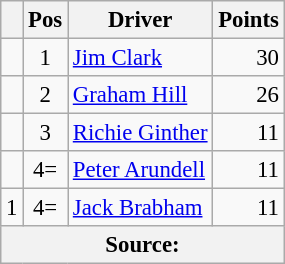<table class="wikitable" style="font-size: 95%;">
<tr>
<th></th>
<th>Pos</th>
<th>Driver</th>
<th>Points</th>
</tr>
<tr>
<td align="left"></td>
<td align="center">1</td>
<td> <a href='#'>Jim Clark</a></td>
<td align="right">30</td>
</tr>
<tr>
<td align="left"></td>
<td align="center">2</td>
<td> <a href='#'>Graham Hill</a></td>
<td align="right">26</td>
</tr>
<tr>
<td align="left"></td>
<td align="center">3</td>
<td> <a href='#'>Richie Ginther</a></td>
<td align="right">11</td>
</tr>
<tr>
<td align="left"></td>
<td align="center">4=</td>
<td> <a href='#'>Peter Arundell</a></td>
<td align="right">11</td>
</tr>
<tr>
<td align="left"> 1</td>
<td align="center">4=</td>
<td> <a href='#'>Jack Brabham</a></td>
<td align="right">11</td>
</tr>
<tr>
<th colspan=4>Source:</th>
</tr>
</table>
